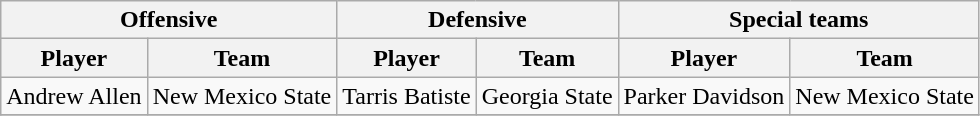<table class="wikitable">
<tr>
<th colspan="2">Offensive</th>
<th colspan="2">Defensive</th>
<th colspan="2">Special teams</th>
</tr>
<tr>
<th>Player</th>
<th>Team</th>
<th>Player</th>
<th>Team</th>
<th>Player</th>
<th>Team</th>
</tr>
<tr>
<td>Andrew Allen</td>
<td>New Mexico State</td>
<td>Tarris Batiste</td>
<td>Georgia State</td>
<td>Parker Davidson</td>
<td>New Mexico State</td>
</tr>
<tr>
</tr>
</table>
